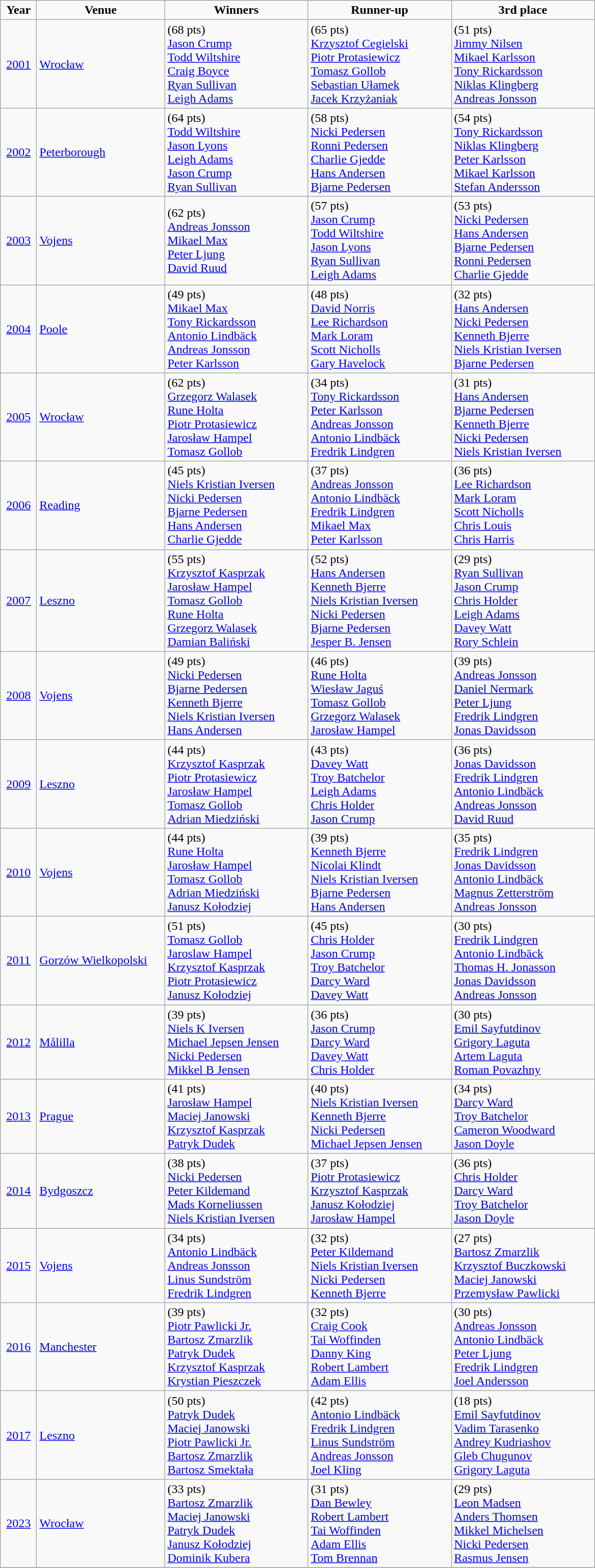<table class="wikitable">
<tr align=center>
<td width=40px  ><strong>Year</strong></td>
<td width=160px ><strong>Venue</strong></td>
<td width=180px ><strong>Winners</strong></td>
<td width=180px ><strong>Runner-up</strong></td>
<td width=180px ><strong>3rd place</strong></td>
</tr>
<tr>
<td align=center><a href='#'>2001</a></td>
<td> <a href='#'>Wrocław</a></td>
<td> (68 pts)<br><a href='#'>Jason Crump</a><br><a href='#'>Todd Wiltshire</a><br><a href='#'>Craig Boyce</a><br><a href='#'>Ryan Sullivan</a><br><a href='#'>Leigh Adams</a></td>
<td> (65 pts)<br><a href='#'>Krzysztof Cegielski</a><br><a href='#'>Piotr Protasiewicz</a><br><a href='#'>Tomasz Gollob</a><br><a href='#'>Sebastian Ułamek</a><br><a href='#'>Jacek Krzyżaniak</a></td>
<td> (51 pts)<br><a href='#'>Jimmy Nilsen</a><br><a href='#'>Mikael Karlsson</a><br><a href='#'>Tony Rickardsson</a><br><a href='#'>Niklas Klingberg</a><br><a href='#'>Andreas Jonsson</a></td>
</tr>
<tr>
<td align=center><a href='#'>2002</a></td>
<td> <a href='#'>Peterborough</a></td>
<td> (64 pts)<br><a href='#'>Todd Wiltshire</a><br><a href='#'>Jason Lyons</a><br><a href='#'>Leigh Adams</a><br><a href='#'>Jason Crump</a><br><a href='#'>Ryan Sullivan</a></td>
<td> (58 pts)<br><a href='#'>Nicki Pedersen</a><br><a href='#'>Ronni Pedersen</a><br><a href='#'>Charlie Gjedde</a><br><a href='#'>Hans Andersen</a><br><a href='#'>Bjarne Pedersen</a></td>
<td> (54 pts)<br><a href='#'>Tony Rickardsson</a><br><a href='#'>Niklas Klingberg</a><br><a href='#'>Peter Karlsson</a><br><a href='#'>Mikael Karlsson</a><br><a href='#'>Stefan Andersson</a></td>
</tr>
<tr>
<td align=center><a href='#'>2003</a></td>
<td> <a href='#'>Vojens</a></td>
<td> (62 pts)<br><a href='#'>Andreas Jonsson</a><br><a href='#'>Mikael Max</a><br><a href='#'>Peter Ljung</a><br><a href='#'>David Ruud</a></td>
<td> (57 pts)<br><a href='#'>Jason Crump</a><br><a href='#'>Todd Wiltshire</a><br><a href='#'>Jason Lyons</a><br><a href='#'>Ryan Sullivan</a><br><a href='#'>Leigh Adams</a></td>
<td> (53 pts)<br><a href='#'>Nicki Pedersen</a><br><a href='#'>Hans Andersen</a><br><a href='#'>Bjarne Pedersen</a><br><a href='#'>Ronni Pedersen</a><br><a href='#'>Charlie Gjedde</a></td>
</tr>
<tr>
<td align=center><a href='#'>2004</a></td>
<td> <a href='#'>Poole</a></td>
<td> (49 pts)<br><a href='#'>Mikael Max</a><br><a href='#'>Tony Rickardsson</a><br><a href='#'>Antonio Lindbäck</a><br><a href='#'>Andreas Jonsson</a><br><a href='#'>Peter Karlsson</a></td>
<td> (48 pts)<br><a href='#'>David Norris</a><br><a href='#'>Lee Richardson</a><br><a href='#'>Mark Loram</a><br><a href='#'>Scott Nicholls</a><br><a href='#'>Gary Havelock</a></td>
<td> (32 pts)<br><a href='#'>Hans Andersen</a><br><a href='#'>Nicki Pedersen</a><br><a href='#'>Kenneth Bjerre</a><br><a href='#'>Niels Kristian Iversen</a><br><a href='#'>Bjarne Pedersen</a></td>
</tr>
<tr>
<td align=center><a href='#'>2005</a></td>
<td> <a href='#'>Wrocław</a></td>
<td> (62 pts)<br><a href='#'>Grzegorz Walasek</a><br><a href='#'>Rune Holta</a><br><a href='#'>Piotr Protasiewicz</a><br><a href='#'>Jarosław Hampel</a><br><a href='#'>Tomasz Gollob</a></td>
<td> (34 pts)<br><a href='#'>Tony Rickardsson</a><br><a href='#'>Peter Karlsson</a><br><a href='#'>Andreas Jonsson</a><br><a href='#'>Antonio Lindbäck</a><br><a href='#'>Fredrik Lindgren</a></td>
<td> (31 pts)<br><a href='#'>Hans Andersen</a><br><a href='#'>Bjarne Pedersen</a><br><a href='#'>Kenneth Bjerre</a><br><a href='#'>Nicki Pedersen</a><br><a href='#'>Niels Kristian Iversen</a></td>
</tr>
<tr>
<td align=center><a href='#'>2006</a></td>
<td> <a href='#'>Reading</a></td>
<td> (45 pts)<br><a href='#'>Niels Kristian Iversen</a><br><a href='#'>Nicki Pedersen</a><br><a href='#'>Bjarne Pedersen</a><br><a href='#'>Hans Andersen</a><br><a href='#'>Charlie Gjedde</a></td>
<td> (37 pts)<br><a href='#'>Andreas Jonsson</a><br><a href='#'>Antonio Lindbäck</a><br><a href='#'>Fredrik Lindgren</a><br><a href='#'>Mikael Max</a><br><a href='#'>Peter Karlsson</a></td>
<td> (36 pts)<br><a href='#'>Lee Richardson</a><br><a href='#'>Mark Loram</a><br><a href='#'>Scott Nicholls</a><br><a href='#'>Chris Louis</a><br><a href='#'>Chris Harris</a></td>
</tr>
<tr>
<td align=center><a href='#'>2007</a></td>
<td> <a href='#'>Leszno</a></td>
<td> (55 pts)<br><a href='#'>Krzysztof Kasprzak</a><br><a href='#'>Jarosław Hampel</a><br><a href='#'>Tomasz Gollob</a><br><a href='#'>Rune Holta</a><br><a href='#'>Grzegorz Walasek</a><br><a href='#'>Damian Baliński</a></td>
<td> (52 pts)<br><a href='#'>Hans Andersen</a><br><a href='#'>Kenneth Bjerre</a><br><a href='#'>Niels Kristian Iversen</a><br><a href='#'>Nicki Pedersen</a><br><a href='#'>Bjarne Pedersen</a><br><a href='#'>Jesper B. Jensen</a></td>
<td> (29 pts)<br><a href='#'>Ryan Sullivan</a><br><a href='#'>Jason Crump</a><br><a href='#'>Chris Holder</a><br><a href='#'>Leigh Adams</a><br><a href='#'>Davey Watt</a><br><a href='#'>Rory Schlein</a></td>
</tr>
<tr>
<td align=center><a href='#'>2008</a></td>
<td> <a href='#'>Vojens</a></td>
<td> (49 pts)<br><a href='#'>Nicki Pedersen</a><br><a href='#'>Bjarne Pedersen</a><br><a href='#'>Kenneth Bjerre</a><br><a href='#'>Niels Kristian Iversen</a><br><a href='#'>Hans Andersen</a></td>
<td> (46 pts)<br><a href='#'>Rune Holta</a><br><a href='#'>Wiesław Jaguś</a><br><a href='#'>Tomasz Gollob</a><br><a href='#'>Grzegorz Walasek</a><br><a href='#'>Jarosław Hampel</a></td>
<td> (39 pts)<br><a href='#'>Andreas Jonsson</a><br><a href='#'>Daniel Nermark</a><br><a href='#'>Peter Ljung</a><br><a href='#'>Fredrik Lindgren</a><br><a href='#'>Jonas Davidsson</a></td>
</tr>
<tr>
<td align=center><a href='#'>2009</a></td>
<td> <a href='#'>Leszno</a></td>
<td> (44 pts)<br><a href='#'>Krzysztof Kasprzak</a><br><a href='#'>Piotr Protasiewicz</a><br><a href='#'>Jarosław Hampel</a><br><a href='#'>Tomasz Gollob</a><br><a href='#'>Adrian Miedziński</a></td>
<td> (43 pts)<br><a href='#'>Davey Watt</a><br><a href='#'>Troy Batchelor</a><br><a href='#'>Leigh Adams</a><br><a href='#'>Chris Holder</a><br><a href='#'>Jason Crump</a></td>
<td> (36 pts)<br><a href='#'>Jonas Davidsson</a><br><a href='#'>Fredrik Lindgren</a><br><a href='#'>Antonio Lindbäck</a><br><a href='#'>Andreas Jonsson</a><br><a href='#'>David Ruud</a></td>
</tr>
<tr>
<td align=center><a href='#'>2010</a></td>
<td> <a href='#'>Vojens</a></td>
<td> (44 pts)<br><a href='#'>Rune Holta</a><br><a href='#'>Jarosław Hampel</a><br><a href='#'>Tomasz Gollob</a><br><a href='#'>Adrian Miedziński</a><br><a href='#'>Janusz Kołodziej</a></td>
<td> (39 pts)<br><a href='#'>Kenneth Bjerre</a><br><a href='#'>Nicolai Klindt</a><br><a href='#'>Niels Kristian Iversen</a><br><a href='#'>Bjarne Pedersen</a><br><a href='#'>Hans Andersen</a></td>
<td> (35 pts)<br><a href='#'>Fredrik Lindgren</a><br><a href='#'>Jonas Davidsson</a><br><a href='#'>Antonio Lindbäck</a><br><a href='#'>Magnus Zetterström</a><br><a href='#'>Andreas Jonsson</a></td>
</tr>
<tr>
<td align=center><a href='#'>2011</a></td>
<td> <a href='#'>Gorzów Wielkopolski</a></td>
<td> (51 pts)<br><a href='#'>Tomasz Gollob</a><br><a href='#'>Jaroslaw Hampel</a><br><a href='#'>Krzysztof Kasprzak</a><br><a href='#'>Piotr Protasiewicz</a><br><a href='#'>Janusz Kołodziej</a></td>
<td> (45 pts)<br><a href='#'>Chris Holder</a><br><a href='#'>Jason Crump</a><br><a href='#'>Troy Batchelor</a><br><a href='#'>Darcy Ward</a><br><a href='#'>Davey Watt</a></td>
<td> (30 pts)<br><a href='#'>Fredrik Lindgren</a><br><a href='#'>Antonio Lindbäck</a><br><a href='#'>Thomas H. Jonasson</a><br><a href='#'>Jonas Davidsson</a><br><a href='#'>Andreas Jonsson</a></td>
</tr>
<tr>
<td align=center><a href='#'>2012</a></td>
<td> <a href='#'>Målilla</a></td>
<td> (39 pts)<br><a href='#'>Niels K Iversen</a><br><a href='#'>Michael Jepsen Jensen</a><br><a href='#'>Nicki Pedersen</a><br><a href='#'>Mikkel B Jensen</a></td>
<td> (36 pts)<br><a href='#'>Jason Crump</a><br><a href='#'>Darcy Ward</a><br><a href='#'>Davey Watt</a><br><a href='#'>Chris Holder</a></td>
<td> (30 pts)<br><a href='#'>Emil Sayfutdinov</a><br><a href='#'>Grigory Laguta</a><br><a href='#'>Artem Laguta</a><br><a href='#'>Roman Povazhny</a></td>
</tr>
<tr>
<td align=center><a href='#'>2013</a></td>
<td> <a href='#'>Prague</a></td>
<td> (41 pts)<br><a href='#'>Jarosław Hampel</a><br><a href='#'>Maciej Janowski</a><br><a href='#'>Krzysztof Kasprzak</a><br><a href='#'>Patryk Dudek</a></td>
<td> (40 pts)<br><a href='#'>Niels Kristian Iversen</a><br><a href='#'>Kenneth Bjerre</a><br><a href='#'>Nicki Pedersen</a><br><a href='#'>Michael Jepsen Jensen</a></td>
<td> (34 pts)<br><a href='#'>Darcy Ward</a><br><a href='#'>Troy Batchelor</a><br><a href='#'>Cameron Woodward</a><br><a href='#'>Jason Doyle</a></td>
</tr>
<tr>
<td align=center><a href='#'>2014</a></td>
<td> <a href='#'>Bydgoszcz</a></td>
<td> (38 pts)<br><a href='#'>Nicki Pedersen</a><br><a href='#'>Peter Kildemand</a><br><a href='#'>Mads Korneliussen</a><br><a href='#'>Niels Kristian Iversen</a></td>
<td> (37 pts)<br><a href='#'>Piotr Protasiewicz</a><br><a href='#'>Krzysztof Kasprzak</a><br><a href='#'>Janusz Kołodziej</a><br><a href='#'>Jarosław Hampel</a></td>
<td> (36 pts)<br><a href='#'>Chris Holder</a><br><a href='#'>Darcy Ward</a><br><a href='#'>Troy Batchelor</a><br><a href='#'>Jason Doyle</a></td>
</tr>
<tr>
<td align=center><a href='#'>2015</a></td>
<td> <a href='#'>Vojens</a></td>
<td> (34 pts)<br><a href='#'>Antonio Lindbäck</a><br><a href='#'>Andreas Jonsson</a><br><a href='#'>Linus Sundström</a><br><a href='#'>Fredrik Lindgren</a></td>
<td> (32 pts)<br><a href='#'>Peter Kildemand</a><br><a href='#'>Niels Kristian Iversen</a><br><a href='#'>Nicki Pedersen</a><br><a href='#'>Kenneth Bjerre</a></td>
<td> (27 pts)<br><a href='#'>Bartosz Zmarzlik</a><br><a href='#'>Krzysztof Buczkowski</a><br><a href='#'>Maciej Janowski</a><br><a href='#'>Przemysław Pawlicki</a></td>
</tr>
<tr>
<td align=center><a href='#'>2016</a></td>
<td> <a href='#'>Manchester</a></td>
<td> (39 pts)<br><a href='#'>Piotr Pawlicki Jr.</a><br><a href='#'>Bartosz Zmarzlik</a><br><a href='#'>Patryk Dudek</a><br><a href='#'>Krzysztof Kasprzak</a><br><a href='#'>Krystian Pieszczek</a></td>
<td> (32 pts)<br><a href='#'>Craig Cook</a><br><a href='#'>Tai Woffinden</a><br><a href='#'>Danny King</a><br><a href='#'>Robert Lambert</a><br><a href='#'>Adam Ellis</a></td>
<td> (30 pts)<br><a href='#'>Andreas Jonsson</a><br><a href='#'>Antonio Lindbäck</a><br><a href='#'>Peter Ljung</a><br><a href='#'>Fredrik Lindgren</a><br><a href='#'>Joel Andersson</a></td>
</tr>
<tr>
<td align=center><a href='#'>2017</a></td>
<td> <a href='#'>Leszno</a></td>
<td> (50 pts)<br><a href='#'>Patryk Dudek</a><br><a href='#'>Maciej Janowski</a><br><a href='#'>Piotr Pawlicki Jr.</a><br><a href='#'>Bartosz Zmarzlik</a><br><a href='#'>Bartosz Smektała</a></td>
<td> (42 pts)<br><a href='#'>Antonio Lindbäck</a><br><a href='#'>Fredrik Lindgren</a><br><a href='#'>Linus Sundström</a><br><a href='#'>Andreas Jonsson</a><br><a href='#'>Joel Kling</a></td>
<td> (18 pts)<br><a href='#'>Emil Sayfutdinov</a><br><a href='#'>Vadim Tarasenko</a><br><a href='#'>Andrey Kudriashov</a><br><a href='#'>Gleb Chugunov</a><br><a href='#'>Grigory Laguta</a></td>
</tr>
<tr>
<td align=center><a href='#'>2023</a></td>
<td> <a href='#'>Wrocław</a></td>
<td> (33 pts)<br><a href='#'>Bartosz Zmarzlik</a><br><a href='#'>Maciej Janowski</a><br><a href='#'>Patryk Dudek</a><br><a href='#'>Janusz Kołodziej</a><br><a href='#'>Dominik Kubera</a></td>
<td> (31 pts)<br><a href='#'>Dan Bewley</a><br><a href='#'>Robert Lambert</a><br><a href='#'>Tai Woffinden</a><br><a href='#'>Adam Ellis</a><br><a href='#'>Tom Brennan</a></td>
<td> (29 pts)<br><a href='#'>Leon Madsen</a><br><a href='#'>Anders Thomsen</a><br><a href='#'>Mikkel Michelsen</a><br><a href='#'>Nicki Pedersen</a><br><a href='#'>Rasmus Jensen</a></td>
</tr>
<tr>
</tr>
</table>
